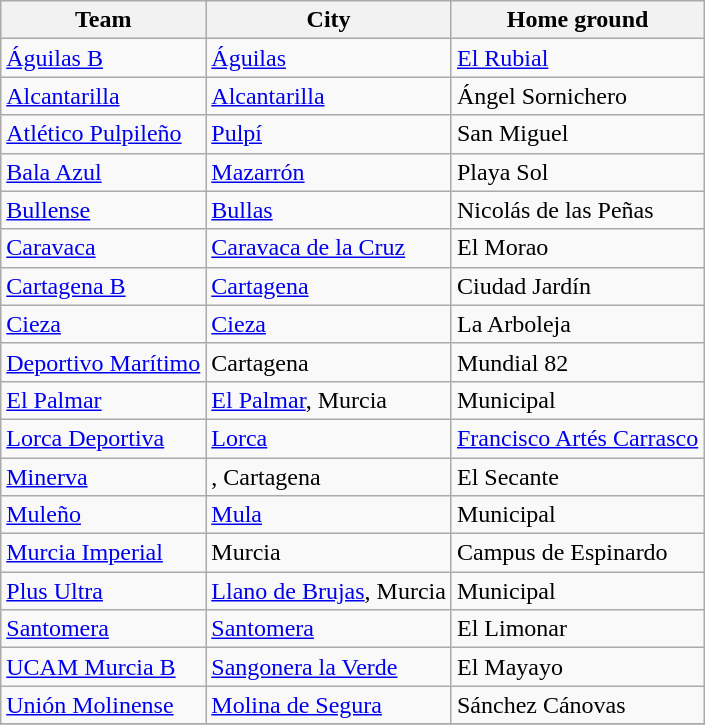<table class="wikitable sortable">
<tr>
<th>Team</th>
<th>City</th>
<th>Home ground</th>
</tr>
<tr>
<td><a href='#'>Águilas B</a></td>
<td><a href='#'>Águilas</a></td>
<td><a href='#'>El Rubial</a></td>
</tr>
<tr>
<td><a href='#'>Alcantarilla</a></td>
<td><a href='#'>Alcantarilla</a></td>
<td>Ángel Sornichero</td>
</tr>
<tr>
<td><a href='#'>Atlético Pulpileño</a></td>
<td><a href='#'>Pulpí</a> </td>
<td>San Miguel</td>
</tr>
<tr>
<td><a href='#'>Bala Azul</a></td>
<td><a href='#'>Mazarrón</a></td>
<td>Playa Sol</td>
</tr>
<tr>
<td><a href='#'>Bullense</a></td>
<td><a href='#'>Bullas</a></td>
<td>Nicolás de las Peñas</td>
</tr>
<tr>
<td><a href='#'>Caravaca</a></td>
<td><a href='#'>Caravaca de la Cruz</a></td>
<td>El Morao</td>
</tr>
<tr>
<td><a href='#'>Cartagena B</a></td>
<td><a href='#'>Cartagena</a></td>
<td>Ciudad Jardín</td>
</tr>
<tr>
<td><a href='#'>Cieza</a></td>
<td><a href='#'>Cieza</a></td>
<td>La Arboleja</td>
</tr>
<tr>
<td><a href='#'>Deportivo Marítimo</a></td>
<td>Cartagena</td>
<td>Mundial 82</td>
</tr>
<tr>
<td><a href='#'>El Palmar</a></td>
<td><a href='#'>El Palmar</a>, Murcia</td>
<td>Municipal</td>
</tr>
<tr>
<td><a href='#'>Lorca Deportiva</a></td>
<td><a href='#'>Lorca</a></td>
<td><a href='#'>Francisco Artés Carrasco</a></td>
</tr>
<tr>
<td><a href='#'>Minerva</a></td>
<td>, Cartagena</td>
<td>El Secante</td>
</tr>
<tr>
<td><a href='#'>Muleño</a></td>
<td><a href='#'>Mula</a></td>
<td>Municipal</td>
</tr>
<tr>
<td><a href='#'>Murcia Imperial</a></td>
<td>Murcia</td>
<td>Campus de Espinardo</td>
</tr>
<tr>
<td><a href='#'>Plus Ultra</a></td>
<td><a href='#'>Llano de Brujas</a>, Murcia</td>
<td>Municipal</td>
</tr>
<tr>
<td><a href='#'>Santomera</a></td>
<td><a href='#'>Santomera</a></td>
<td>El Limonar</td>
</tr>
<tr>
<td><a href='#'>UCAM Murcia B</a></td>
<td><a href='#'>Sangonera la Verde</a></td>
<td>El Mayayo</td>
</tr>
<tr>
<td><a href='#'>Unión Molinense</a></td>
<td><a href='#'>Molina de Segura</a></td>
<td>Sánchez Cánovas</td>
</tr>
<tr>
</tr>
</table>
